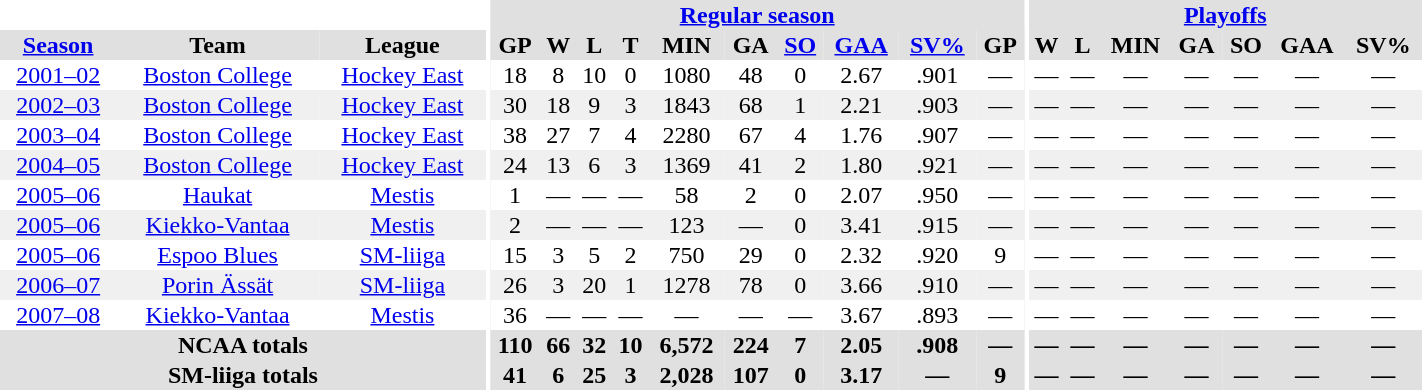<table border="0" cellpadding="1" cellspacing="0" style="width:75%; text-align:center;">
<tr bgcolor="#e0e0e0">
<th colspan="3" bgcolor="#ffffff"></th>
<th rowspan="99" bgcolor="#ffffff"></th>
<th colspan="10" bgcolor="#e0e0e0"><a href='#'>Regular season</a></th>
<th rowspan="99" bgcolor="#ffffff"></th>
<th colspan="8" bgcolor="#e0e0e0"><a href='#'>Playoffs</a></th>
</tr>
<tr bgcolor="#e0e0e0">
<th><a href='#'>Season</a></th>
<th>Team</th>
<th>League</th>
<th>GP</th>
<th>W</th>
<th>L</th>
<th>T</th>
<th>MIN</th>
<th>GA</th>
<th><a href='#'>SO</a></th>
<th><a href='#'>GAA</a></th>
<th><a href='#'>SV%</a></th>
<th>GP</th>
<th>W</th>
<th>L</th>
<th>MIN</th>
<th>GA</th>
<th>SO</th>
<th>GAA</th>
<th>SV%</th>
</tr>
<tr>
<td><a href='#'>2001–02</a></td>
<td><a href='#'>Boston College</a></td>
<td><a href='#'>Hockey East</a></td>
<td>18</td>
<td>8</td>
<td>10</td>
<td>0</td>
<td>1080</td>
<td>48</td>
<td>0</td>
<td>2.67</td>
<td>.901</td>
<td>—</td>
<td>—</td>
<td>—</td>
<td>—</td>
<td>—</td>
<td>—</td>
<td>—</td>
<td>—</td>
</tr>
<tr bgcolor="#f0f0f0">
<td><a href='#'>2002–03</a></td>
<td><a href='#'>Boston College</a></td>
<td><a href='#'>Hockey East</a></td>
<td>30</td>
<td>18</td>
<td>9</td>
<td>3</td>
<td>1843</td>
<td>68</td>
<td>1</td>
<td>2.21</td>
<td>.903</td>
<td>—</td>
<td>—</td>
<td>—</td>
<td>—</td>
<td>—</td>
<td>—</td>
<td>—</td>
<td>—</td>
</tr>
<tr>
<td><a href='#'>2003–04</a></td>
<td><a href='#'>Boston College</a></td>
<td><a href='#'>Hockey East</a></td>
<td>38</td>
<td>27</td>
<td>7</td>
<td>4</td>
<td>2280</td>
<td>67</td>
<td>4</td>
<td>1.76</td>
<td>.907</td>
<td>—</td>
<td>—</td>
<td>—</td>
<td>—</td>
<td>—</td>
<td>—</td>
<td>—</td>
<td>—</td>
</tr>
<tr bgcolor="#f0f0f0">
<td><a href='#'>2004–05</a></td>
<td><a href='#'>Boston College</a></td>
<td><a href='#'>Hockey East</a></td>
<td>24</td>
<td>13</td>
<td>6</td>
<td>3</td>
<td>1369</td>
<td>41</td>
<td>2</td>
<td>1.80</td>
<td>.921</td>
<td>—</td>
<td>—</td>
<td>—</td>
<td>—</td>
<td>—</td>
<td>—</td>
<td>—</td>
<td>—</td>
</tr>
<tr>
<td><a href='#'>2005–06</a></td>
<td><a href='#'>Haukat</a></td>
<td><a href='#'>Mestis</a></td>
<td>1</td>
<td>—</td>
<td>—</td>
<td>—</td>
<td>58</td>
<td>2</td>
<td>0</td>
<td>2.07</td>
<td>.950</td>
<td>—</td>
<td>—</td>
<td>—</td>
<td>—</td>
<td>—</td>
<td>—</td>
<td>—</td>
<td>—</td>
</tr>
<tr bgcolor="#f0f0f0">
<td><a href='#'>2005–06</a></td>
<td><a href='#'>Kiekko-Vantaa</a></td>
<td><a href='#'>Mestis</a></td>
<td>2</td>
<td>—</td>
<td>—</td>
<td>—</td>
<td>123</td>
<td>—</td>
<td>0</td>
<td>3.41</td>
<td>.915</td>
<td>—</td>
<td>—</td>
<td>—</td>
<td>—</td>
<td>—</td>
<td>—</td>
<td>—</td>
<td>—</td>
</tr>
<tr>
<td><a href='#'>2005–06</a></td>
<td><a href='#'>Espoo Blues</a></td>
<td><a href='#'>SM-liiga</a></td>
<td>15</td>
<td>3</td>
<td>5</td>
<td>2</td>
<td>750</td>
<td>29</td>
<td>0</td>
<td>2.32</td>
<td>.920</td>
<td>9</td>
<td>—</td>
<td>—</td>
<td>—</td>
<td>—</td>
<td>—</td>
<td>—</td>
<td>—</td>
</tr>
<tr bgcolor="#f0f0f0">
<td><a href='#'>2006–07</a></td>
<td><a href='#'>Porin Ässät</a></td>
<td><a href='#'>SM-liiga</a></td>
<td>26</td>
<td>3</td>
<td>20</td>
<td>1</td>
<td>1278</td>
<td>78</td>
<td>0</td>
<td>3.66</td>
<td>.910</td>
<td>—</td>
<td>—</td>
<td>—</td>
<td>—</td>
<td>—</td>
<td>—</td>
<td>—</td>
<td>—</td>
</tr>
<tr>
<td><a href='#'>2007–08</a></td>
<td><a href='#'>Kiekko-Vantaa</a></td>
<td><a href='#'>Mestis</a></td>
<td>36</td>
<td>—</td>
<td>—</td>
<td>—</td>
<td>—</td>
<td>—</td>
<td>—</td>
<td>3.67</td>
<td>.893</td>
<td>—</td>
<td>—</td>
<td>—</td>
<td>—</td>
<td>—</td>
<td>—</td>
<td>—</td>
<td>—</td>
</tr>
<tr bgcolor="#e0e0e0">
<th colspan="3">NCAA totals</th>
<th>110</th>
<th>66</th>
<th>32</th>
<th>10</th>
<th>6,572</th>
<th>224</th>
<th>7</th>
<th>2.05</th>
<th>.908</th>
<th>—</th>
<th>—</th>
<th>—</th>
<th>—</th>
<th>—</th>
<th>—</th>
<th>—</th>
<th>—</th>
</tr>
<tr bgcolor="#e0e0e0">
<th colspan="3">SM-liiga totals</th>
<th>41</th>
<th>6</th>
<th>25</th>
<th>3</th>
<th>2,028</th>
<th>107</th>
<th>0</th>
<th>3.17</th>
<th>—</th>
<th>9</th>
<th>—</th>
<th>—</th>
<th>—</th>
<th>—</th>
<th>—</th>
<th>—</th>
<th>—</th>
</tr>
</table>
